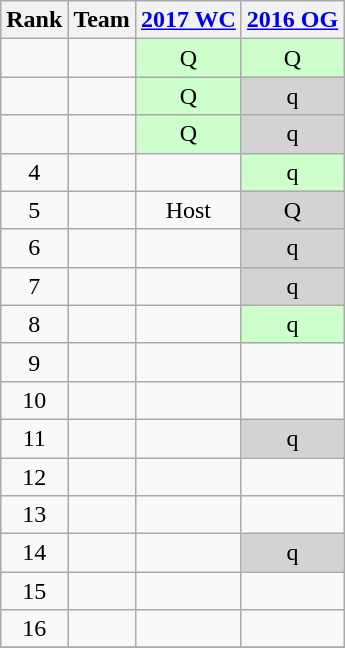<table class="wikitable">
<tr>
<th>Rank</th>
<th>Team</th>
<th><a href='#'>2017 WC</a></th>
<th><a href='#'>2016 OG</a></th>
</tr>
<tr>
<td align=center></td>
<td></td>
<td align=center bgcolor=#CCFFCC>Q</td>
<td align=center bgcolor=#CCFFCC>Q</td>
</tr>
<tr>
<td align=center></td>
<td></td>
<td align=center bgcolor=#CCFFCC>Q</td>
<td align=center bgcolor=lightgrey>q</td>
</tr>
<tr>
<td align=center></td>
<td></td>
<td align=center bgcolor=#CCFFCC>Q</td>
<td align=center style="background: lightgrey;">q</td>
</tr>
<tr>
<td align=center>4</td>
<td></td>
<td></td>
<td align=center style="background:#CCFFCC;">q</td>
</tr>
<tr>
<td align=center>5</td>
<td></td>
<td align=center>Host</td>
<td align=center style="background: lightgrey;">Q</td>
</tr>
<tr>
<td align=center>6</td>
<td></td>
<td></td>
<td align=center style="background: lightgrey;">q</td>
</tr>
<tr>
<td align=center>7</td>
<td></td>
<td></td>
<td align=center style="background: lightgrey;">q</td>
</tr>
<tr>
<td align=center>8</td>
<td></td>
<td></td>
<td align=center style="background: #CCFFCC;">q</td>
</tr>
<tr>
<td align=center>9</td>
<td></td>
<td></td>
<td></td>
</tr>
<tr>
<td align=center>10</td>
<td></td>
<td></td>
<td></td>
</tr>
<tr>
<td align=center>11</td>
<td></td>
<td></td>
<td align=center style="background: lightgrey;">q</td>
</tr>
<tr>
<td align=center>12</td>
<td></td>
<td></td>
<td></td>
</tr>
<tr>
<td align=center>13</td>
<td></td>
<td></td>
<td></td>
</tr>
<tr>
<td align=center>14</td>
<td></td>
<td></td>
<td align=center style="background: lightgrey;">q</td>
</tr>
<tr>
<td align=center>15</td>
<td></td>
<td></td>
<td></td>
</tr>
<tr>
<td align=center>16</td>
<td></td>
<td></td>
<td></td>
</tr>
<tr>
</tr>
</table>
